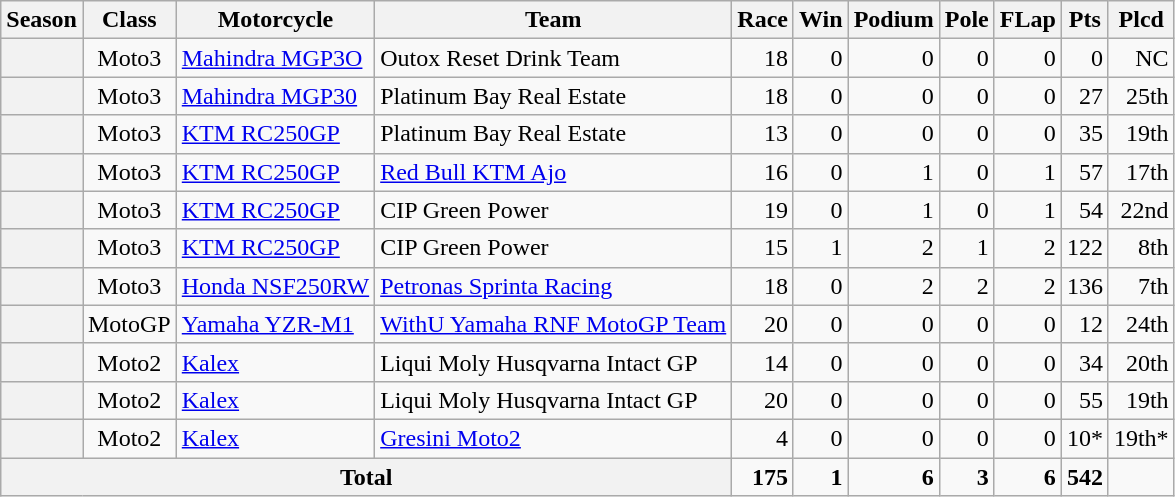<table class="wikitable" style="text-align:right;">
<tr>
<th>Season</th>
<th>Class</th>
<th>Motorcycle</th>
<th>Team</th>
<th>Race</th>
<th>Win</th>
<th>Podium</th>
<th>Pole</th>
<th>FLap</th>
<th>Pts</th>
<th>Plcd</th>
</tr>
<tr>
<th></th>
<td style="text-align:center;">Moto3</td>
<td style="text-align:left;"><a href='#'>Mahindra MGP3O</a></td>
<td style="text-align:left;">Outox Reset Drink Team</td>
<td>18</td>
<td>0</td>
<td>0</td>
<td>0</td>
<td>0</td>
<td>0</td>
<td>NC</td>
</tr>
<tr>
<th></th>
<td style="text-align:center;">Moto3</td>
<td style="text-align:left;"><a href='#'>Mahindra MGP30</a></td>
<td style="text-align:left;">Platinum Bay Real Estate</td>
<td>18</td>
<td>0</td>
<td>0</td>
<td>0</td>
<td>0</td>
<td>27</td>
<td>25th</td>
</tr>
<tr>
<th></th>
<td style="text-align:center;">Moto3</td>
<td style="text-align:left;"><a href='#'>KTM RC250GP</a></td>
<td style="text-align:left;">Platinum Bay Real Estate</td>
<td>13</td>
<td>0</td>
<td>0</td>
<td>0</td>
<td>0</td>
<td>35</td>
<td>19th</td>
</tr>
<tr>
<th></th>
<td style="text-align:center;">Moto3</td>
<td style="text-align:left;"><a href='#'>KTM RC250GP</a></td>
<td style="text-align:left;"><a href='#'>Red Bull KTM Ajo</a></td>
<td>16</td>
<td>0</td>
<td>1</td>
<td>0</td>
<td>1</td>
<td>57</td>
<td>17th</td>
</tr>
<tr>
<th></th>
<td style="text-align:center;">Moto3</td>
<td style="text-align:left;"><a href='#'>KTM RC250GP</a></td>
<td style="text-align:left;">CIP Green Power</td>
<td>19</td>
<td>0</td>
<td>1</td>
<td>0</td>
<td>1</td>
<td>54</td>
<td>22nd</td>
</tr>
<tr>
<th></th>
<td style="text-align:center;">Moto3</td>
<td style="text-align:left;"><a href='#'>KTM RC250GP</a></td>
<td style="text-align:left;">CIP Green Power</td>
<td>15</td>
<td>1</td>
<td>2</td>
<td>1</td>
<td>2</td>
<td>122</td>
<td>8th</td>
</tr>
<tr>
<th></th>
<td style="text-align:center;">Moto3</td>
<td style="text-align:left;"><a href='#'>Honda NSF250RW</a></td>
<td style="text-align:left;"><a href='#'>Petronas Sprinta Racing</a></td>
<td>18</td>
<td>0</td>
<td>2</td>
<td>2</td>
<td>2</td>
<td>136</td>
<td>7th</td>
</tr>
<tr>
<th></th>
<td style="text-align:center;">MotoGP</td>
<td style="text-align:left;"><a href='#'>Yamaha YZR-M1</a></td>
<td style="text-align:left;"><a href='#'>WithU Yamaha RNF MotoGP Team</a></td>
<td>20</td>
<td>0</td>
<td>0</td>
<td>0</td>
<td>0</td>
<td>12</td>
<td>24th</td>
</tr>
<tr>
<th></th>
<td style="text-align:center;">Moto2</td>
<td style="text-align:left;"><a href='#'>Kalex</a></td>
<td style="text-align:left;">Liqui Moly Husqvarna Intact GP</td>
<td>14</td>
<td>0</td>
<td>0</td>
<td>0</td>
<td>0</td>
<td>34</td>
<td>20th</td>
</tr>
<tr>
<th></th>
<td style="text-align:center;">Moto2</td>
<td style="text-align:left;"><a href='#'>Kalex</a></td>
<td style="text-align:left;">Liqui Moly Husqvarna Intact GP</td>
<td>20</td>
<td>0</td>
<td>0</td>
<td>0</td>
<td>0</td>
<td>55</td>
<td>19th</td>
</tr>
<tr>
<th></th>
<td style="text-align:center;">Moto2</td>
<td style="text-align:left;"><a href='#'>Kalex</a></td>
<td style="text-align:left;"><a href='#'>Gresini Moto2</a></td>
<td>4</td>
<td>0</td>
<td>0</td>
<td>0</td>
<td>0</td>
<td>10*</td>
<td>19th*</td>
</tr>
<tr>
<th colspan="4">Total</th>
<td><strong>175</strong></td>
<td><strong>1</strong></td>
<td><strong>6</strong></td>
<td><strong>3</strong></td>
<td><strong>6</strong></td>
<td><strong>542</strong></td>
<td></td>
</tr>
</table>
